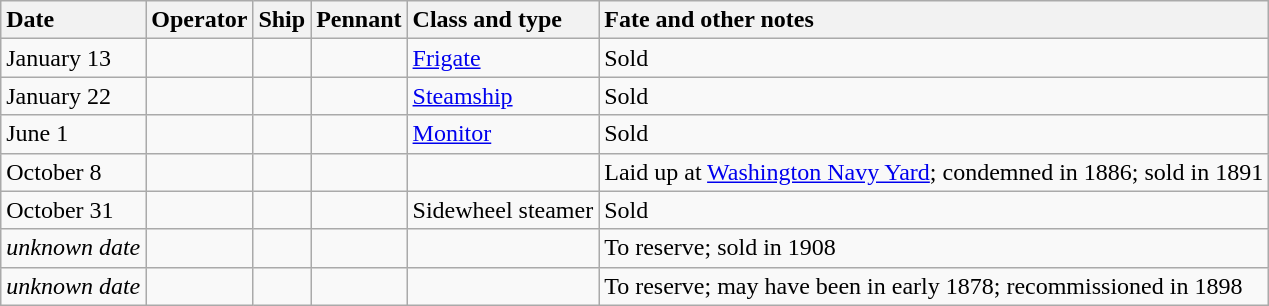<table class="wikitable nowraplinks">
<tr>
<th style="text-align: left;">Date</th>
<th style="text-align: left;">Operator</th>
<th style="text-align: left;">Ship</th>
<th style="text-align: left;">Pennant</th>
<th style="text-align: left;">Class and type</th>
<th style="text-align: left;">Fate and other notes</th>
</tr>
<tr ---->
<td>January 13</td>
<td></td>
<td><strong></strong></td>
<td></td>
<td><a href='#'>Frigate</a></td>
<td>Sold</td>
</tr>
<tr ---->
<td>January 22</td>
<td></td>
<td><strong></strong></td>
<td></td>
<td><a href='#'>Steamship</a></td>
<td>Sold</td>
</tr>
<tr ---->
<td>June 1</td>
<td></td>
<td><strong></strong></td>
<td></td>
<td><a href='#'>Monitor</a></td>
<td>Sold</td>
</tr>
<tr ---->
<td>October 8</td>
<td></td>
<td><strong></strong></td>
<td></td>
<td></td>
<td>Laid up at <a href='#'>Washington Navy Yard</a>; condemned in 1886; sold in 1891 </td>
</tr>
<tr ---->
<td>October 31</td>
<td></td>
<td><strong></strong></td>
<td></td>
<td>Sidewheel steamer</td>
<td>Sold</td>
</tr>
<tr ---->
<td><em>unknown date</em></td>
<td></td>
<td><strong></strong></td>
<td></td>
<td></td>
<td>To reserve; sold in 1908</td>
</tr>
<tr ---->
<td><em>unknown date</em></td>
<td></td>
<td><strong></strong></td>
<td></td>
<td></td>
<td>To reserve; may have been in early 1878; recommissioned in 1898</td>
</tr>
</table>
